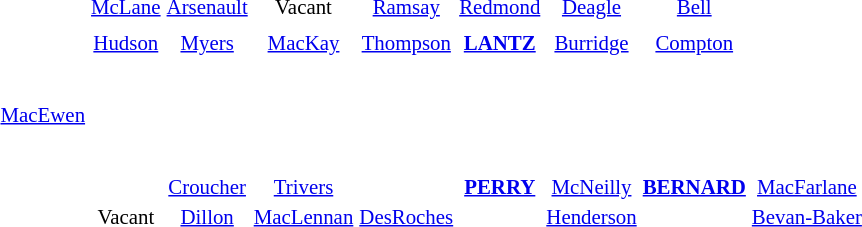<table style="text-align:center;font-size:87%;" cellpadding="1px">
<tr>
<td></td>
<td><a href='#'>McLane</a></td>
<td><a href='#'>Arsenault</a></td>
<td>Vacant</td>
<td><a href='#'>Ramsay</a></td>
<td><a href='#'>Redmond</a></td>
<td><a href='#'>Deagle</a></td>
<td><a href='#'>Bell</a></td>
</tr>
<tr>
<td style="padding-top: 1px"></td>
</tr>
<tr>
<td></td>
<td><a href='#'>Hudson</a></td>
<td><a href='#'>Myers</a></td>
<td><a href='#'>MacKay</a></td>
<td><a href='#'>Thompson</a></td>
<td><a href='#'><strong>LANTZ</strong></a></td>
<td><a href='#'>Burridge</a></td>
<td><a href='#'>Compton</a></td>
</tr>
<tr>
<td style="padding-top: 25px"></td>
</tr>
<tr>
<td><a href='#'>MacEwen</a></td>
</tr>
<tr>
<td style="padding-top: 25px"></td>
</tr>
<tr>
<td></td>
<td></td>
<td><a href='#'>Croucher</a></td>
<td><a href='#'>Trivers</a></td>
<td></td>
<td><a href='#'><strong>PERRY</strong></a></td>
<td><a href='#'>McNeilly</a></td>
<td><a href='#'><strong>BERNARD</strong></a></td>
<td><a href='#'>MacFarlane</a></td>
</tr>
<tr>
<td></td>
<td>Vacant</td>
<td><a href='#'>Dillon</a></td>
<td><a href='#'>MacLennan</a></td>
<td><a href='#'>DesRoches</a></td>
<td></td>
<td><a href='#'>Henderson</a></td>
<td></td>
<td><a href='#'>Bevan-Baker</a></td>
</tr>
</table>
